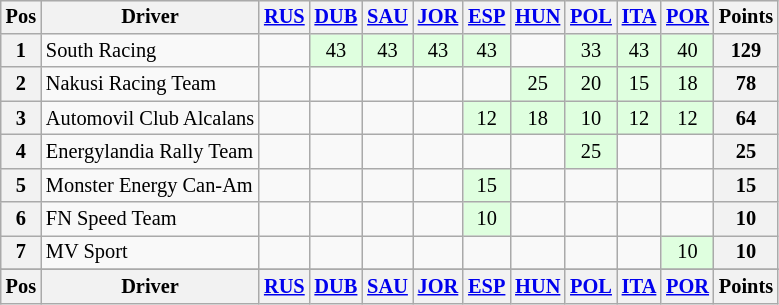<table class="wikitable" style="font-size: 85%; text-align: center; display: inline-table;">
<tr valign="top">
<th valign="middle">Pos</th>
<th valign="middle">Driver</th>
<th><a href='#'>RUS</a><br></th>
<th><a href='#'>DUB</a><br></th>
<th><a href='#'>SAU</a><br></th>
<th><a href='#'>JOR</a><br></th>
<th><a href='#'>ESP</a><br></th>
<th><a href='#'>HUN</a><br></th>
<th><a href='#'>POL</a><br></th>
<th><a href='#'>ITA</a><br></th>
<th><a href='#'>POR</a><br></th>
<th valign="middle">Points</th>
</tr>
<tr>
<th>1</th>
<td align="left"> South Racing</td>
<td></td>
<td style="background:#dfffdf;">43</td>
<td style="background:#dfffdf;">43</td>
<td style="background:#dfffdf;">43</td>
<td style="background:#dfffdf;">43</td>
<td></td>
<td style="background:#dfffdf;">33</td>
<td style="background:#dfffdf;">43</td>
<td style="background:#dfffdf;">40</td>
<th>129</th>
</tr>
<tr>
<th>2</th>
<td align="left"> Nakusi Racing Team</td>
<td></td>
<td></td>
<td></td>
<td></td>
<td></td>
<td style="background:#dfffdf;">25</td>
<td style="background:#dfffdf;">20</td>
<td style="background:#dfffdf;">15</td>
<td style="background:#dfffdf;">18</td>
<th>78</th>
</tr>
<tr>
<th>3</th>
<td align="left"> Automovil Club Alcalans</td>
<td></td>
<td></td>
<td></td>
<td></td>
<td style="background:#dfffdf;">12</td>
<td style="background:#dfffdf;">18</td>
<td style="background:#dfffdf;">10</td>
<td style="background:#dfffdf;">12</td>
<td style="background:#dfffdf;">12</td>
<th>64</th>
</tr>
<tr>
<th>4</th>
<td align="left"> Energylandia Rally Team</td>
<td></td>
<td></td>
<td></td>
<td></td>
<td></td>
<td></td>
<td style="background:#dfffdf;">25</td>
<td></td>
<td></td>
<th>25</th>
</tr>
<tr>
<th>5</th>
<td align="left">Monster Energy Can-Am</td>
<td></td>
<td></td>
<td></td>
<td></td>
<td style="background:#dfffdf;">15</td>
<td></td>
<td></td>
<td></td>
<td></td>
<th>15</th>
</tr>
<tr>
<th>6</th>
<td align="left"> FN Speed Team</td>
<td></td>
<td></td>
<td></td>
<td></td>
<td style="background:#dfffdf;">10</td>
<td></td>
<td></td>
<td></td>
<td></td>
<th>10</th>
</tr>
<tr>
<th>7</th>
<td align="left"> MV Sport</td>
<td></td>
<td></td>
<td></td>
<td></td>
<td></td>
<td></td>
<td></td>
<td></td>
<td style="background:#dfffdf;">10</td>
<th>10</th>
</tr>
<tr>
</tr>
<tr valign="top">
<th valign="middle">Pos</th>
<th valign="middle">Driver</th>
<th><a href='#'>RUS</a><br></th>
<th><a href='#'>DUB</a><br></th>
<th><a href='#'>SAU</a><br></th>
<th><a href='#'>JOR</a><br></th>
<th><a href='#'>ESP</a><br></th>
<th><a href='#'>HUN</a><br></th>
<th><a href='#'>POL</a><br></th>
<th><a href='#'>ITA</a><br></th>
<th><a href='#'>POR</a><br></th>
<th valign="middle">Points</th>
</tr>
</table>
